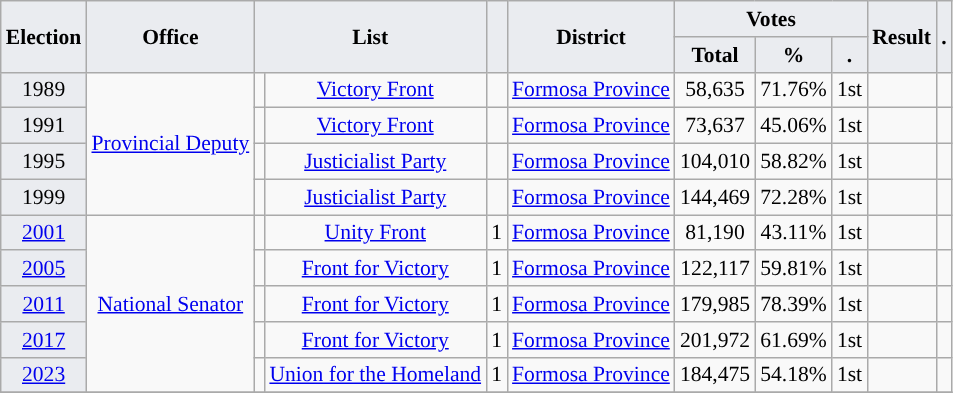<table class="wikitable" style="font-size:90%; text-align:center;">
<tr>
<th style="background-color:#EAECF0;" rowspan=2>Election</th>
<th style="background-color:#EAECF0;" rowspan=2>Office</th>
<th style="background-color:#EAECF0;" colspan=2 rowspan=2>List</th>
<th style="background-color:#EAECF0;" rowspan=2></th>
<th style="background-color:#EAECF0;" rowspan=2>District</th>
<th style="background-color:#EAECF0;" colspan=3>Votes</th>
<th style="background-color:#EAECF0;" rowspan=2>Result</th>
<th style="background-color:#EAECF0;" rowspan=2>.</th>
</tr>
<tr>
<th style="background-color:#EAECF0;">Total</th>
<th style="background-color:#EAECF0;">%</th>
<th style="background-color:#EAECF0;">.</th>
</tr>
<tr>
<td style="background-color:#EAECF0;">1989</td>
<td rowspan="4"><a href='#'>Provincial Deputy</a></td>
<td style="background-color:"></td>
<td><a href='#'>Victory Front</a></td>
<td></td>
<td><a href='#'>Formosa Province</a></td>
<td>58,635</td>
<td>71.76%</td>
<td>1st</td>
<td></td>
<td></td>
</tr>
<tr>
<td style="background-color:#EAECF0;">1991</td>
<td style="background-color:"></td>
<td><a href='#'>Victory Front</a></td>
<td></td>
<td><a href='#'>Formosa Province</a></td>
<td>73,637</td>
<td>45.06%</td>
<td>1st</td>
<td></td>
<td></td>
</tr>
<tr>
<td style="background-color:#EAECF0;">1995</td>
<td style="background-color:"></td>
<td><a href='#'>Justicialist Party</a></td>
<td></td>
<td><a href='#'>Formosa Province</a></td>
<td>104,010</td>
<td>58.82%</td>
<td>1st</td>
<td></td>
<td></td>
</tr>
<tr>
<td style="background-color:#EAECF0;">1999</td>
<td style="background-color:"></td>
<td><a href='#'>Justicialist Party</a></td>
<td></td>
<td><a href='#'>Formosa Province</a></td>
<td>144,469</td>
<td>72.28%</td>
<td>1st</td>
<td></td>
<td></td>
</tr>
<tr>
<td style="background-color:#EAECF0;"><a href='#'>2001</a></td>
<td rowspan="5"><a href='#'>National Senator</a></td>
<td style="background-color:"></td>
<td><a href='#'>Unity Front</a></td>
<td>1</td>
<td><a href='#'>Formosa Province</a></td>
<td>81,190</td>
<td>43.11%</td>
<td>1st</td>
<td></td>
<td></td>
</tr>
<tr>
<td style="background-color:#EAECF0;"><a href='#'>2005</a></td>
<td style="background-color:"></td>
<td><a href='#'>Front for Victory</a></td>
<td>1</td>
<td><a href='#'>Formosa Province</a></td>
<td>122,117</td>
<td>59.81%</td>
<td>1st</td>
<td></td>
<td></td>
</tr>
<tr>
<td style="background-color:#EAECF0;"><a href='#'>2011</a></td>
<td style="background-color:"></td>
<td><a href='#'>Front for Victory</a></td>
<td>1</td>
<td><a href='#'>Formosa Province</a></td>
<td>179,985</td>
<td>78.39%</td>
<td>1st</td>
<td></td>
<td></td>
</tr>
<tr>
<td style="background-color:#EAECF0;"><a href='#'>2017</a></td>
<td style="background-color:"></td>
<td><a href='#'>Front for Victory</a></td>
<td>1</td>
<td><a href='#'>Formosa Province</a></td>
<td>201,972</td>
<td>61.69%</td>
<td>1st</td>
<td></td>
<td></td>
</tr>
<tr>
<td style="background-color:#EAECF0;"><a href='#'>2023</a></td>
<td style="background-color:"></td>
<td><a href='#'>Union for the Homeland</a></td>
<td>1</td>
<td><a href='#'>Formosa Province</a></td>
<td>184,475</td>
<td>54.18%</td>
<td>1st</td>
<td></td>
<td></td>
</tr>
<tr>
</tr>
</table>
